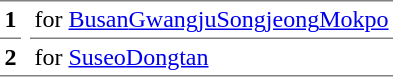<table border="1" cellspacing="0" cellpadding="3" frame="hsides" rules="rows">
<tr>
<th>1</th>
<td rowspan="3"></td>
<td>for <a href='#'>Busan</a><a href='#'>GwangjuSongjeong</a><a href='#'>Mokpo</a></td>
</tr>
<tr>
<th>2</th>
<td>for <a href='#'>Suseo</a><a href='#'>Dongtan</a></td>
</tr>
</table>
